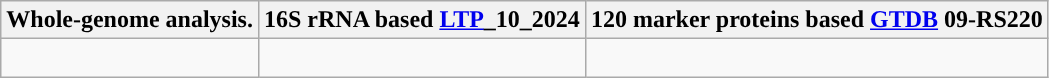<table class="wikitable">
<tr>
<th colspan=1>Whole-genome analysis.</th>
<th colspan=1>16S rRNA based <a href='#'>LTP</a>_10_2024</th>
<th colspan=1>120 marker proteins based <a href='#'>GTDB</a> 09-RS220</th>
</tr>
<tr>
<td style="vertical-align:top"><br></td>
<td><br></td>
<td><br></td>
</tr>
</table>
